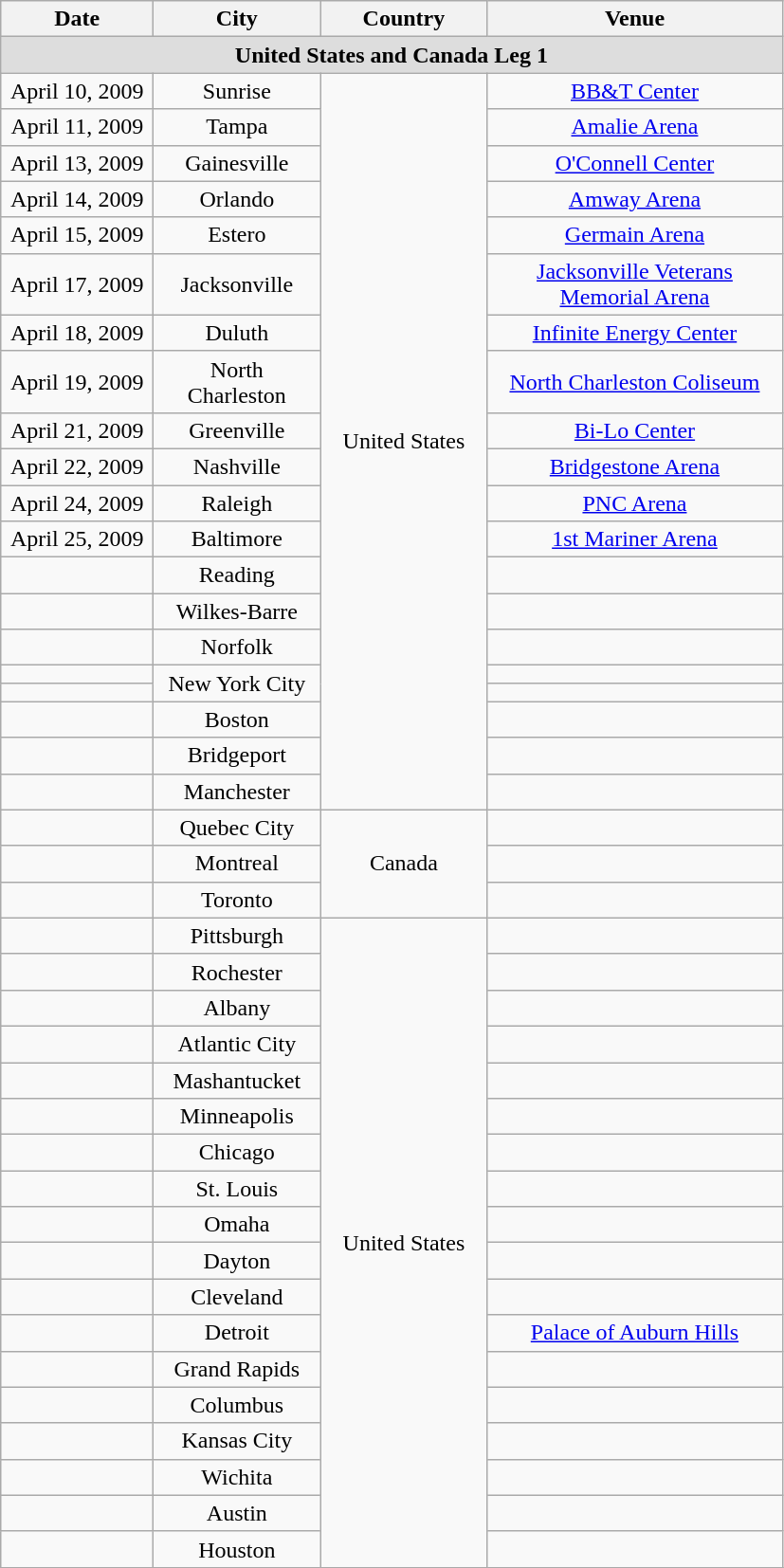<table class="wikitable" style="text-align:center;">
<tr>
<th width="100">Date</th>
<th width="110">City</th>
<th width="110">Country</th>
<th width="200">Venue</th>
</tr>
<tr bgcolor="#DDDDDD">
<td colspan=4><strong>United States and Canada Leg 1</strong></td>
</tr>
<tr>
<td>April 10, 2009</td>
<td>Sunrise</td>
<td rowspan="20">United States</td>
<td><a href='#'>BB&T Center</a></td>
</tr>
<tr>
<td>April 11, 2009</td>
<td>Tampa</td>
<td><a href='#'>Amalie Arena</a></td>
</tr>
<tr>
<td>April 13, 2009</td>
<td>Gainesville</td>
<td><a href='#'>O'Connell Center</a></td>
</tr>
<tr>
<td>April 14, 2009</td>
<td>Orlando</td>
<td><a href='#'>Amway Arena</a></td>
</tr>
<tr>
<td>April 15, 2009</td>
<td>Estero</td>
<td><a href='#'>Germain Arena</a></td>
</tr>
<tr>
<td>April 17, 2009</td>
<td>Jacksonville</td>
<td><a href='#'>Jacksonville Veterans Memorial Arena</a></td>
</tr>
<tr>
<td>April 18, 2009</td>
<td>Duluth</td>
<td><a href='#'>Infinite Energy Center</a></td>
</tr>
<tr>
<td>April 19, 2009</td>
<td>North Charleston</td>
<td><a href='#'>North Charleston Coliseum</a></td>
</tr>
<tr>
<td>April 21, 2009</td>
<td>Greenville</td>
<td><a href='#'>Bi-Lo Center</a></td>
</tr>
<tr>
<td>April 22, 2009</td>
<td>Nashville</td>
<td><a href='#'>Bridgestone Arena</a></td>
</tr>
<tr>
<td>April 24, 2009</td>
<td>Raleigh</td>
<td><a href='#'>PNC Arena</a></td>
</tr>
<tr>
<td>April 25, 2009</td>
<td>Baltimore</td>
<td><a href='#'>1st Mariner Arena</a></td>
</tr>
<tr>
<td></td>
<td>Reading</td>
<td></td>
</tr>
<tr>
<td></td>
<td>Wilkes-Barre</td>
<td></td>
</tr>
<tr>
<td></td>
<td>Norfolk</td>
<td></td>
</tr>
<tr>
<td></td>
<td rowspan="2">New York City</td>
<td></td>
</tr>
<tr>
<td></td>
</tr>
<tr>
<td></td>
<td>Boston</td>
<td></td>
</tr>
<tr>
<td></td>
<td>Bridgeport</td>
<td></td>
</tr>
<tr>
<td></td>
<td>Manchester</td>
<td></td>
</tr>
<tr>
<td></td>
<td>Quebec City</td>
<td rowspan="3">Canada</td>
<td></td>
</tr>
<tr>
<td></td>
<td>Montreal</td>
<td></td>
</tr>
<tr>
<td></td>
<td>Toronto</td>
<td></td>
</tr>
<tr>
<td></td>
<td>Pittsburgh</td>
<td rowspan="19">United States</td>
<td></td>
</tr>
<tr>
<td></td>
<td>Rochester</td>
<td></td>
</tr>
<tr>
<td></td>
<td>Albany</td>
<td></td>
</tr>
<tr>
<td></td>
<td>Atlantic City</td>
<td></td>
</tr>
<tr>
<td></td>
<td>Mashantucket</td>
<td></td>
</tr>
<tr>
<td></td>
<td>Minneapolis</td>
<td></td>
</tr>
<tr>
<td></td>
<td>Chicago</td>
<td></td>
</tr>
<tr>
<td></td>
<td>St. Louis</td>
<td></td>
</tr>
<tr>
<td></td>
<td>Omaha</td>
<td></td>
</tr>
<tr>
<td></td>
<td>Dayton</td>
<td></td>
</tr>
<tr>
<td></td>
<td>Cleveland</td>
<td></td>
</tr>
<tr>
<td></td>
<td>Detroit</td>
<td><a href='#'>Palace of Auburn Hills</a></td>
</tr>
<tr>
<td></td>
<td>Grand Rapids</td>
<td></td>
</tr>
<tr>
<td></td>
<td>Columbus</td>
<td></td>
</tr>
<tr>
<td></td>
<td>Kansas City</td>
<td></td>
</tr>
<tr>
<td></td>
<td>Wichita</td>
<td></td>
</tr>
<tr>
<td></td>
<td>Austin</td>
<td></td>
</tr>
<tr>
<td></td>
<td>Houston</td>
<td></td>
</tr>
<tr>
</tr>
</table>
